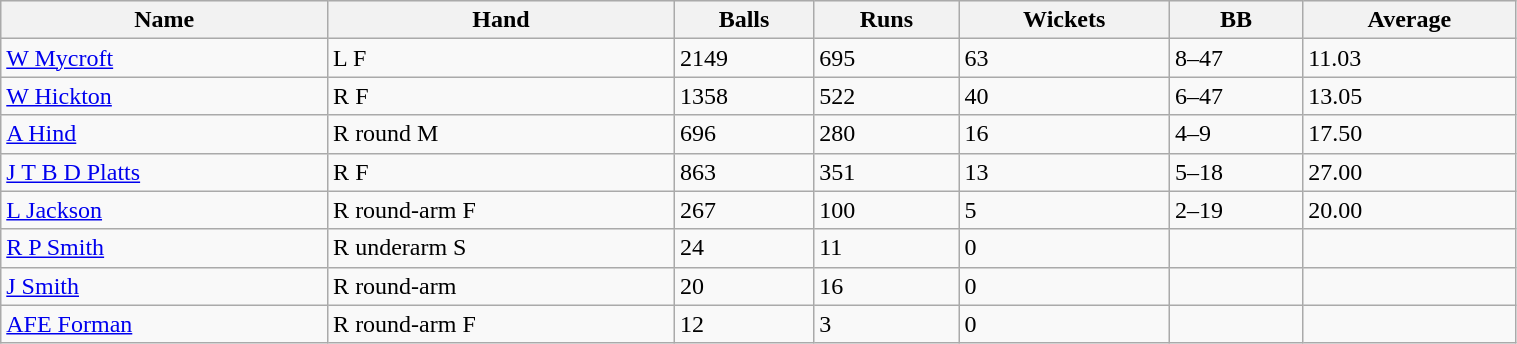<table class="wikitable sortable" width="80%">
<tr bgcolor="#efefef">
<th>Name</th>
<th>Hand</th>
<th>Balls</th>
<th>Runs</th>
<th>Wickets</th>
<th>BB</th>
<th>Average</th>
</tr>
<tr>
<td><a href='#'>W Mycroft</a></td>
<td>L F</td>
<td>2149</td>
<td>695</td>
<td>63</td>
<td>8–47</td>
<td>11.03</td>
</tr>
<tr>
<td><a href='#'>W Hickton</a></td>
<td>R F</td>
<td>1358</td>
<td>522</td>
<td>40</td>
<td>6–47</td>
<td>13.05</td>
</tr>
<tr>
<td><a href='#'>A Hind</a></td>
<td>R round M</td>
<td>696</td>
<td>280</td>
<td>16</td>
<td>4–9</td>
<td>17.50</td>
</tr>
<tr>
<td><a href='#'>J T B D Platts</a></td>
<td>R F</td>
<td>863</td>
<td>351</td>
<td>13</td>
<td>5–18</td>
<td>27.00</td>
</tr>
<tr>
<td><a href='#'>L Jackson</a></td>
<td>R round-arm F</td>
<td>267</td>
<td>100</td>
<td>5</td>
<td>2–19</td>
<td>20.00</td>
</tr>
<tr>
<td><a href='#'>R P Smith</a></td>
<td>R underarm S</td>
<td>24</td>
<td>11</td>
<td>0</td>
<td></td>
<td></td>
</tr>
<tr>
<td><a href='#'>J Smith</a></td>
<td>R round-arm</td>
<td>20</td>
<td>16</td>
<td>0</td>
<td></td>
<td></td>
</tr>
<tr>
<td><a href='#'>AFE Forman</a></td>
<td>R round-arm F</td>
<td>12</td>
<td>3</td>
<td>0</td>
<td></td>
<td></td>
</tr>
</table>
